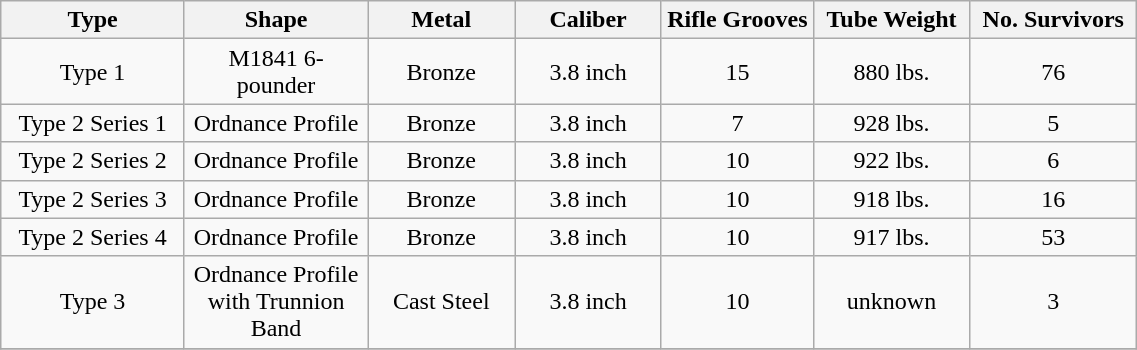<table class="wikitable" style="text-align:center; width:60%;">
<tr>
<th width=10%>Type</th>
<th width=10%>Shape</th>
<th width=8%>Metal</th>
<th width=8%>Caliber</th>
<th width=8%>Rifle Grooves</th>
<th width=8%>Tube Weight</th>
<th width=8%>No. Survivors</th>
</tr>
<tr>
<td rowspan=1>Type 1</td>
<td>M1841 6-pounder</td>
<td>Bronze</td>
<td>3.8 inch</td>
<td>15</td>
<td>880 lbs.</td>
<td>76</td>
</tr>
<tr>
<td rowspan=1>Type 2 Series 1</td>
<td>Ordnance Profile</td>
<td>Bronze</td>
<td>3.8 inch</td>
<td>7</td>
<td>928 lbs.</td>
<td>5</td>
</tr>
<tr>
<td rowspan=1>Type 2 Series 2</td>
<td>Ordnance Profile</td>
<td>Bronze</td>
<td>3.8 inch</td>
<td>10</td>
<td>922 lbs.</td>
<td>6</td>
</tr>
<tr>
<td rowspan=1>Type 2 Series 3</td>
<td>Ordnance Profile</td>
<td>Bronze</td>
<td>3.8 inch</td>
<td>10</td>
<td>918 lbs.</td>
<td>16</td>
</tr>
<tr>
<td rowspan=1>Type 2 Series 4</td>
<td>Ordnance Profile</td>
<td>Bronze</td>
<td>3.8 inch</td>
<td>10</td>
<td>917 lbs.</td>
<td>53</td>
</tr>
<tr>
<td rowspan=1>Type 3</td>
<td>Ordnance Profile with Trunnion Band</td>
<td>Cast Steel</td>
<td>3.8 inch</td>
<td>10</td>
<td>unknown</td>
<td>3</td>
</tr>
<tr>
</tr>
</table>
